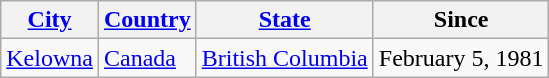<table class="wikitable">
<tr>
<th><a href='#'>City</a></th>
<th><a href='#'>Country</a></th>
<th><a href='#'>State</a></th>
<th>Since</th>
</tr>
<tr>
<td><a href='#'>Kelowna</a></td>
<td><a href='#'>Canada</a></td>
<td><a href='#'>British Columbia</a></td>
<td>February 5, 1981</td>
</tr>
</table>
